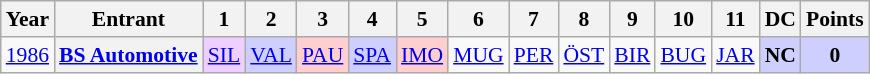<table class="wikitable" style="text-align:center; font-size:90%">
<tr>
<th>Year</th>
<th>Entrant</th>
<th>1</th>
<th>2</th>
<th>3</th>
<th>4</th>
<th>5</th>
<th>6</th>
<th>7</th>
<th>8</th>
<th>9</th>
<th>10</th>
<th>11</th>
<th>DC</th>
<th>Points</th>
</tr>
<tr>
<td><a href='#'>1986</a></td>
<th><a href='#'>BS Automotive</a></th>
<td style="background:#EFCFFF;"><a href='#'>SIL</a><br></td>
<td style="background:#CFCFFF;"><a href='#'>VAL</a><br></td>
<td style="background:#FFCFCF;"><a href='#'>PAU</a><br></td>
<td style="background:#CFCFFF;"><a href='#'>SPA</a><br></td>
<td style="background:#FFCFCF;"><a href='#'>IMO</a><br></td>
<td><a href='#'>MUG</a></td>
<td><a href='#'>PER</a></td>
<td><a href='#'>ÖST</a></td>
<td><a href='#'>BIR</a></td>
<td><a href='#'>BUG</a></td>
<td><a href='#'>JAR</a></td>
<td style="background:#CFCFFF;"><strong>NC</strong></td>
<td style="background:#CFCFFF;"><strong>0</strong></td>
</tr>
</table>
